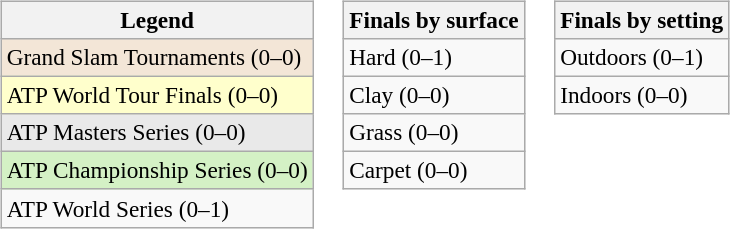<table>
<tr valign=top>
<td><br><table class=wikitable style=font-size:97%>
<tr>
<th>Legend</th>
</tr>
<tr style="background:#f3e6d7;">
<td>Grand Slam Tournaments (0–0)</td>
</tr>
<tr style="background:#ffc;">
<td>ATP World Tour Finals (0–0)</td>
</tr>
<tr style="background:#e9e9e9;">
<td>ATP Masters Series (0–0)</td>
</tr>
<tr style="background:#d4f1c5;">
<td>ATP Championship Series (0–0)</td>
</tr>
<tr>
<td>ATP World Series (0–1)</td>
</tr>
</table>
</td>
<td><br><table class=wikitable style=font-size:97%>
<tr>
<th>Finals by surface</th>
</tr>
<tr>
<td>Hard (0–1)</td>
</tr>
<tr>
<td>Clay (0–0)</td>
</tr>
<tr>
<td>Grass (0–0)</td>
</tr>
<tr>
<td>Carpet (0–0)</td>
</tr>
</table>
</td>
<td><br><table class=wikitable style=font-size:97%>
<tr>
<th>Finals by setting</th>
</tr>
<tr>
<td>Outdoors (0–1)</td>
</tr>
<tr>
<td>Indoors (0–0)</td>
</tr>
</table>
</td>
</tr>
</table>
